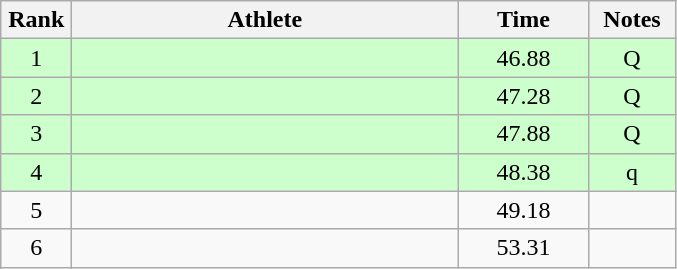<table class="wikitable" style="text-align:center">
<tr>
<th width=40>Rank</th>
<th width=250>Athlete</th>
<th width=80>Time</th>
<th width=50>Notes</th>
</tr>
<tr bgcolor=ccffcc>
<td>1</td>
<td align=left></td>
<td>46.88</td>
<td>Q</td>
</tr>
<tr bgcolor=ccffcc>
<td>2</td>
<td align=left></td>
<td>47.28</td>
<td>Q</td>
</tr>
<tr bgcolor=ccffcc>
<td>3</td>
<td align=left></td>
<td>47.88</td>
<td>Q</td>
</tr>
<tr bgcolor=ccffcc>
<td>4</td>
<td align=left></td>
<td>48.38</td>
<td>q</td>
</tr>
<tr>
<td>5</td>
<td align=left></td>
<td>49.18</td>
<td></td>
</tr>
<tr>
<td>6</td>
<td align=left></td>
<td>53.31</td>
<td></td>
</tr>
</table>
